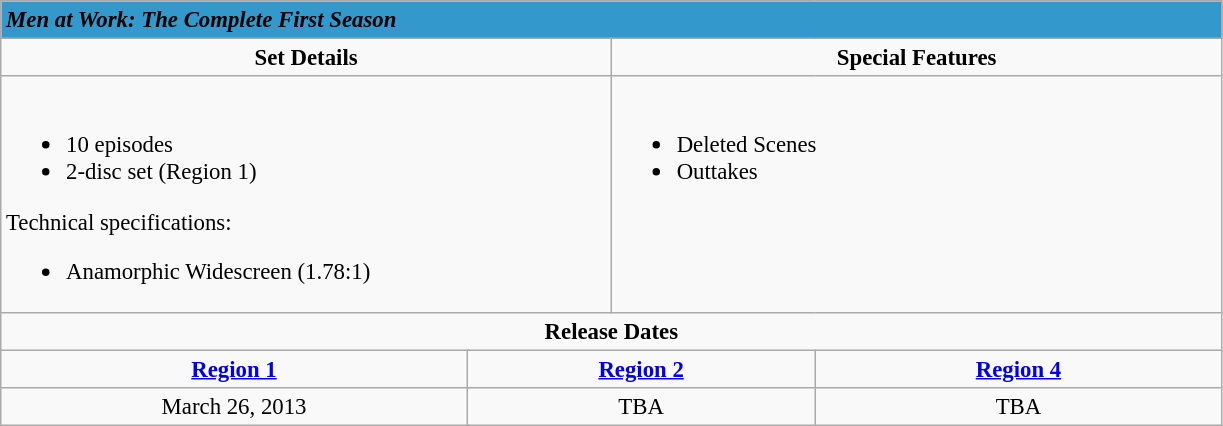<table class="wikitable" style="font-size:95%;">
<tr style="background:#39c;">
<td colspan="9"><span> <strong><em>Men at Work: The Complete First Season</em></strong></span></td>
</tr>
<tr style="vertical-align:top; text-align:center;">
<td style="width:400px;" colspan="4"><strong>Set Details</strong></td>
<td style="width:400px; " colspan="4"><strong>Special Features</strong></td>
</tr>
<tr valign="top">
<td colspan="4"  style="text-align:left; width:400px;"><br><ul><li>10 episodes</li><li>2-disc set (Region 1)</li></ul>Technical specifications:<ul><li>Anamorphic Widescreen (1.78:1)</li></ul></td>
<td colspan="4"  style="text-align:left; width:400px;"><br><ul><li>Deleted Scenes</li><li>Outtakes</li></ul></td>
</tr>
<tr>
<td colspan="9" style="text-align:center;"><strong>Release Dates</strong></td>
</tr>
<tr>
<td colspan="3" style="text-align:center;"><strong><a href='#'>Region 1</a></strong></td>
<td colspan="3" style="text-align:center;"><strong><a href='#'>Region 2</a></strong></td>
<td colspan="3" style="text-align:center;"><strong><a href='#'>Region 4</a></strong></td>
</tr>
<tr style="text-align:center;">
<td colspan="3">March 26, 2013</td>
<td colspan="3">TBA</td>
<td colspan="3">TBA</td>
</tr>
</table>
